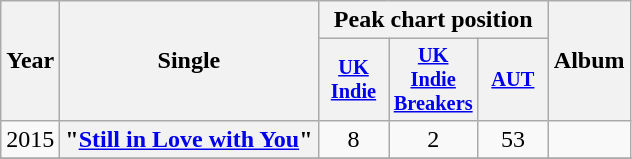<table class="wikitable plainrowheaders" style="text-align:center;">
<tr>
<th scope="col" rowspan="2">Year</th>
<th scope="col" rowspan="2">Single</th>
<th scope="col" colspan="3">Peak chart position</th>
<th scope="col" rowspan="2">Album</th>
</tr>
<tr>
<th scope="col" style="width:3em;font-size:85%;"><a href='#'>UK Indie</a></th>
<th scope="col" style="width:3em;font-size:85%;"><a href='#'>UK Indie Breakers</a></th>
<th scope="col" style="width:3em;font-size:85%;"><a href='#'>AUT</a><br></th>
</tr>
<tr>
<td>2015</td>
<th scope="row">"<a href='#'>Still in Love with You</a>"</th>
<td>8</td>
<td>2</td>
<td>53</td>
<td></td>
</tr>
<tr>
</tr>
</table>
